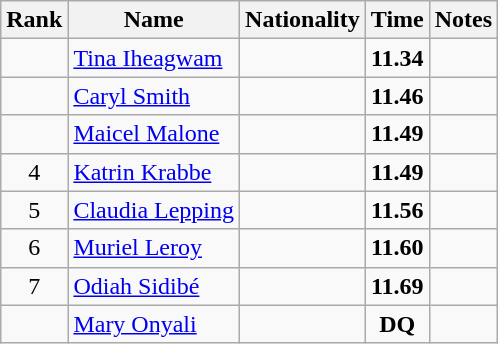<table class="wikitable sortable" style="text-align:center">
<tr>
<th>Rank</th>
<th>Name</th>
<th>Nationality</th>
<th>Time</th>
<th>Notes</th>
</tr>
<tr>
<td></td>
<td align=left><a href='#'>Tina Iheagwam</a></td>
<td align=left></td>
<td><strong>11.34</strong></td>
<td></td>
</tr>
<tr>
<td></td>
<td align=left><a href='#'>Caryl Smith</a></td>
<td align=left></td>
<td><strong>11.46</strong></td>
<td></td>
</tr>
<tr>
<td></td>
<td align=left><a href='#'>Maicel Malone</a></td>
<td align=left></td>
<td><strong>11.49</strong></td>
<td></td>
</tr>
<tr>
<td>4</td>
<td align=left><a href='#'>Katrin Krabbe</a></td>
<td align=left></td>
<td><strong>11.49</strong></td>
<td></td>
</tr>
<tr>
<td>5</td>
<td align=left><a href='#'>Claudia Lepping</a></td>
<td align=left></td>
<td><strong>11.56</strong></td>
<td></td>
</tr>
<tr>
<td>6</td>
<td align=left><a href='#'>Muriel Leroy</a></td>
<td align=left></td>
<td><strong>11.60</strong></td>
<td></td>
</tr>
<tr>
<td>7</td>
<td align=left><a href='#'>Odiah Sidibé</a></td>
<td align=left></td>
<td><strong>11.69</strong></td>
<td></td>
</tr>
<tr>
<td></td>
<td align=left><a href='#'>Mary Onyali</a></td>
<td align=left></td>
<td><strong>DQ</strong></td>
<td></td>
</tr>
</table>
